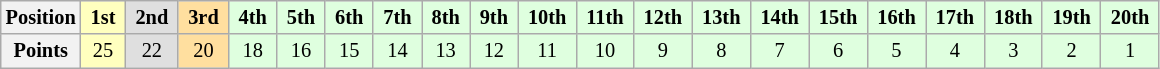<table class="wikitable" style="font-size:85%; text-align:center">
<tr>
<th>Position</th>
<td style="background:#ffffbf;"> <strong>1st</strong> </td>
<td style="background:#dfdfdf;"> <strong>2nd</strong> </td>
<td style="background:#ffdf9f;"> <strong>3rd</strong> </td>
<td style="background:#dfffdf;"> <strong>4th</strong> </td>
<td style="background:#dfffdf;"> <strong>5th</strong> </td>
<td style="background:#dfffdf;"> <strong>6th</strong> </td>
<td style="background:#dfffdf;"> <strong>7th</strong> </td>
<td style="background:#dfffdf;"> <strong>8th</strong> </td>
<td style="background:#dfffdf;"> <strong>9th</strong> </td>
<td style="background:#dfffdf;"> <strong>10th</strong> </td>
<td style="background:#dfffdf;"> <strong>11th</strong> </td>
<td style="background:#dfffdf;"> <strong>12th</strong> </td>
<td style="background:#dfffdf;"> <strong>13th</strong> </td>
<td style="background:#dfffdf;"> <strong>14th</strong> </td>
<td style="background:#dfffdf;"> <strong>15th</strong> </td>
<td style="background:#dfffdf;"> <strong>16th</strong> </td>
<td style="background:#dfffdf;"> <strong>17th</strong> </td>
<td style="background:#dfffdf;"> <strong>18th</strong> </td>
<td style="background:#dfffdf;"> <strong>19th</strong> </td>
<td style="background:#dfffdf;"> <strong>20th</strong> </td>
</tr>
<tr>
<th>Points</th>
<td style="background:#ffffbf;">25</td>
<td style="background:#dfdfdf;">22</td>
<td style="background:#ffdf9f;">20</td>
<td style="background:#dfffdf;">18</td>
<td style="background:#dfffdf;">16</td>
<td style="background:#dfffdf;">15</td>
<td style="background:#dfffdf;">14</td>
<td style="background:#dfffdf;">13</td>
<td style="background:#dfffdf;">12</td>
<td style="background:#dfffdf;">11</td>
<td style="background:#dfffdf;">10</td>
<td style="background:#dfffdf;">9</td>
<td style="background:#dfffdf;">8</td>
<td style="background:#dfffdf;">7</td>
<td style="background:#dfffdf;">6</td>
<td style="background:#dfffdf;">5</td>
<td style="background:#dfffdf;">4</td>
<td style="background:#dfffdf;">3</td>
<td style="background:#dfffdf;">2</td>
<td style="background:#dfffdf;">1</td>
</tr>
</table>
